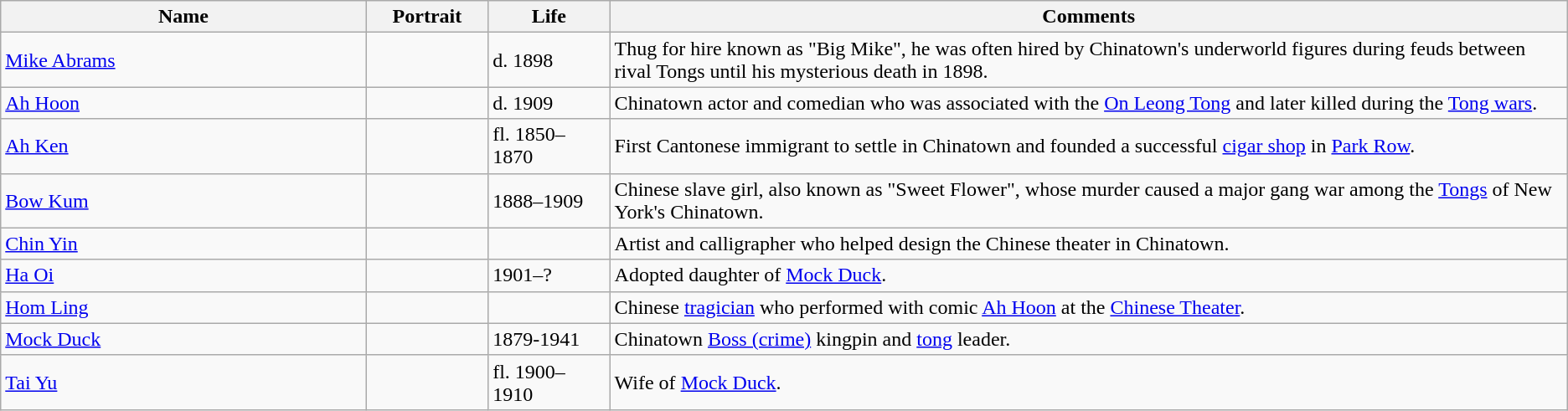<table class=wikitable>
<tr>
<th width="21%">Name</th>
<th width="7%">Portrait</th>
<th width="7%">Life</th>
<th width="55%">Comments</th>
</tr>
<tr>
<td><a href='#'>Mike Abrams</a></td>
<td></td>
<td>d. 1898</td>
<td>Thug for hire known as "Big Mike", he was often hired by Chinatown's underworld figures during feuds between rival Tongs until his mysterious death in 1898.</td>
</tr>
<tr>
<td><a href='#'>Ah Hoon</a></td>
<td></td>
<td>d. 1909</td>
<td>Chinatown actor and comedian who was associated with the <a href='#'>On Leong Tong</a> and later killed during the <a href='#'>Tong wars</a>.</td>
</tr>
<tr>
<td><a href='#'>Ah Ken</a></td>
<td></td>
<td>fl. 1850–1870</td>
<td>First Cantonese immigrant to settle in Chinatown and founded a successful <a href='#'>cigar shop</a> in <a href='#'>Park Row</a>.</td>
</tr>
<tr>
<td><a href='#'>Bow Kum</a></td>
<td></td>
<td>1888–1909</td>
<td>Chinese slave girl, also known as "Sweet Flower", whose murder caused a major gang war among the <a href='#'>Tongs</a> of New York's Chinatown.</td>
</tr>
<tr>
<td><a href='#'>Chin Yin</a></td>
<td></td>
<td></td>
<td>Artist and calligrapher who helped design the Chinese theater in Chinatown.</td>
</tr>
<tr>
<td><a href='#'>Ha Oi</a></td>
<td></td>
<td>1901–?</td>
<td>Adopted daughter of <a href='#'>Mock Duck</a>.</td>
</tr>
<tr>
<td><a href='#'>Hom Ling</a></td>
<td></td>
<td></td>
<td>Chinese <a href='#'>tragician</a> who performed with comic <a href='#'>Ah Hoon</a> at the <a href='#'>Chinese Theater</a>.</td>
</tr>
<tr>
<td><a href='#'>Mock Duck</a></td>
<td></td>
<td>1879-1941</td>
<td>Chinatown <a href='#'>Boss (crime)</a> kingpin and <a href='#'>tong</a> leader.</td>
</tr>
<tr>
<td><a href='#'>Tai Yu</a></td>
<td></td>
<td>fl. 1900–1910</td>
<td>Wife of <a href='#'>Mock Duck</a>.</td>
</tr>
</table>
